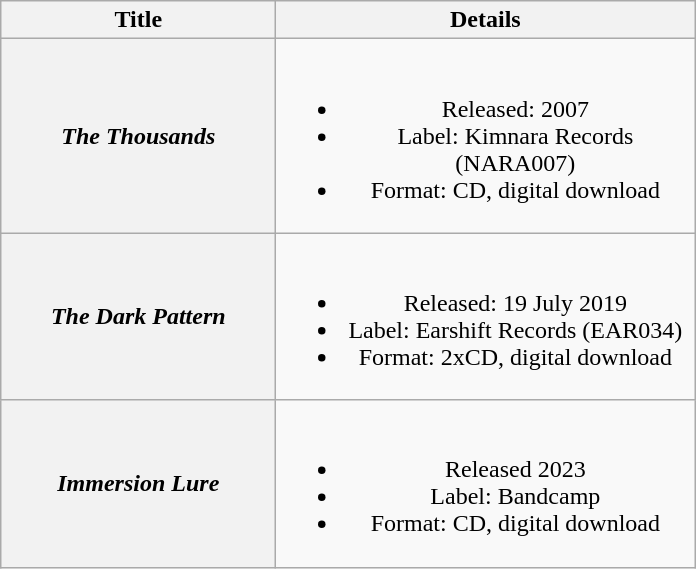<table class="wikitable plainrowheaders" style="text-align:center;" border="1">
<tr>
<th scope="col" style="width:11em;">Title</th>
<th scope="col" style="width:17em;">Details</th>
</tr>
<tr>
<th scope="row"><strong><em>The Thousands</em></strong></th>
<td><br><ul><li>Released: 2007</li><li>Label: Kimnara Records (NARA007)</li><li>Format: CD, digital download</li></ul></td>
</tr>
<tr>
<th scope="row"><strong><em>The Dark Pattern</em></strong></th>
<td><br><ul><li>Released: 19 July 2019</li><li>Label: Earshift Records (EAR034)</li><li>Format: 2xCD, digital download</li></ul></td>
</tr>
<tr>
<th><em>Immersion Lure</em></th>
<td><br><ul><li>Released 2023</li><li>Label: Bandcamp</li><li>Format: CD, digital download</li></ul></td>
</tr>
</table>
